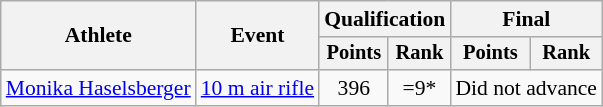<table class="wikitable" style="font-size:90%">
<tr>
<th rowspan="2">Athlete</th>
<th rowspan="2">Event</th>
<th colspan=2>Qualification</th>
<th colspan=2>Final</th>
</tr>
<tr style="font-size:95%">
<th>Points</th>
<th>Rank</th>
<th>Points</th>
<th>Rank</th>
</tr>
<tr align=center>
<td align=left><a href='#'>Monika Haselsberger</a></td>
<td align=left><a href='#'>10 m air rifle</a></td>
<td>396</td>
<td>=9*</td>
<td colspan=2>Did not advance</td>
</tr>
</table>
